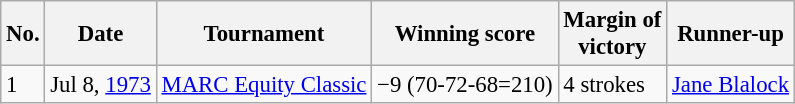<table class="wikitable" style="font-size:95%;">
<tr>
<th>No.</th>
<th>Date</th>
<th>Tournament</th>
<th>Winning score</th>
<th>Margin of<br>victory</th>
<th>Runner-up</th>
</tr>
<tr>
<td>1</td>
<td>Jul 8, <a href='#'>1973</a></td>
<td><a href='#'>MARC Equity Classic</a></td>
<td>−9 (70-72-68=210)</td>
<td>4 strokes</td>
<td> <a href='#'>Jane Blalock</a></td>
</tr>
</table>
